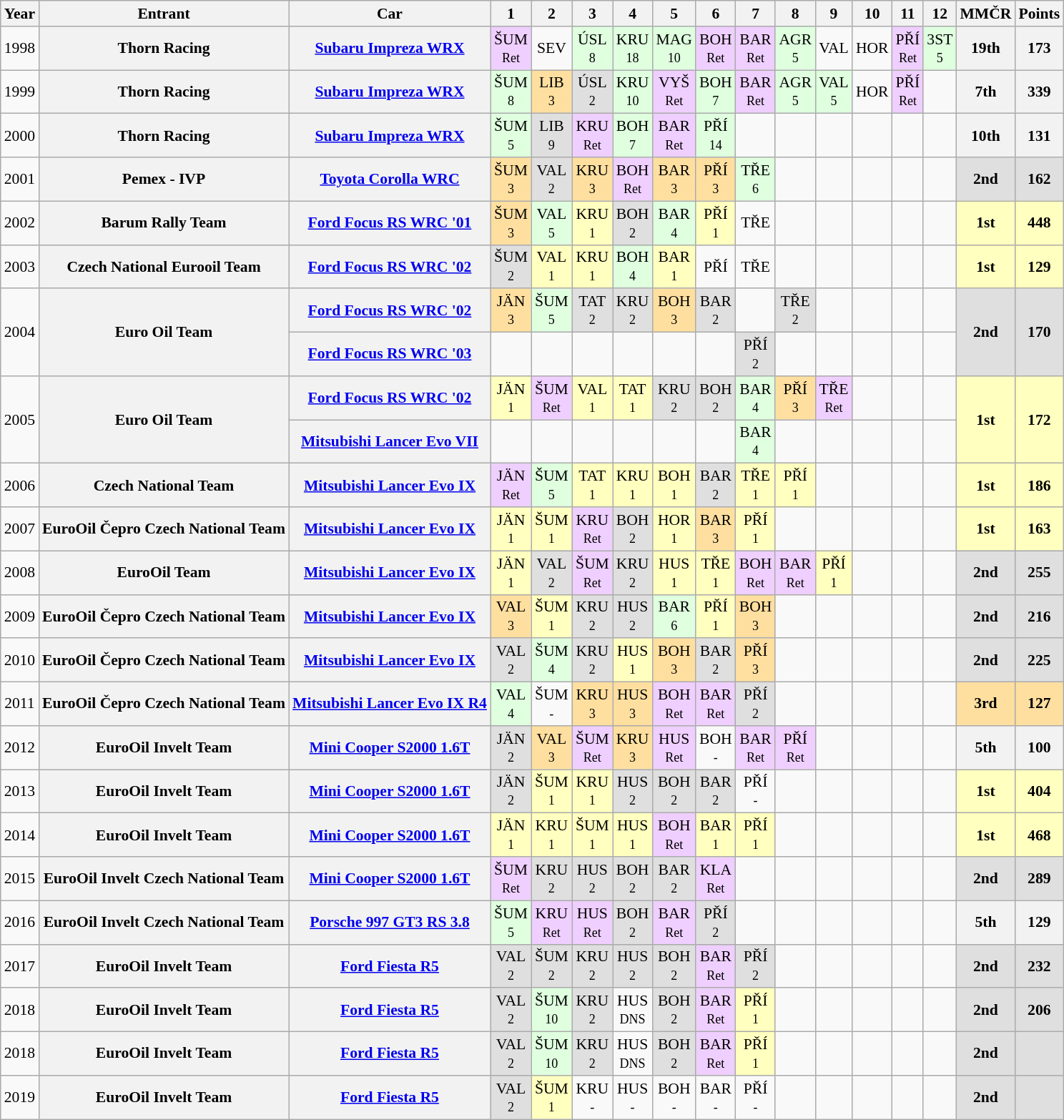<table class="wikitable" style="text-align:center; font-size:90%">
<tr>
<th>Year</th>
<th>Entrant</th>
<th>Car</th>
<th>1</th>
<th>2</th>
<th>3</th>
<th>4</th>
<th>5</th>
<th>6</th>
<th>7</th>
<th>8</th>
<th>9</th>
<th>10</th>
<th>11</th>
<th>12</th>
<th>MMČR</th>
<th>Points</th>
</tr>
<tr>
<td>1998</td>
<th>Thorn Racing</th>
<th><a href='#'>Subaru Impreza WRX</a></th>
<td style="background:#EFCFFF;">ŠUM<br><small>Ret</small></td>
<td>SEV</td>
<td style="background:#DFFFDF;">ÚSL<br><small>8</small></td>
<td style="background:#DFFFDF;">KRU<br><small>18</small></td>
<td style="background:#DFFFDF;">MAG<br><small>10</small></td>
<td style="background:#EFCFFF;">BOH<br><small>Ret</small></td>
<td style="background:#EFCFFF;">BAR<br><small>Ret</small></td>
<td style="background:#DFFFDF;">AGR<br><small>5</small></td>
<td>VAL</td>
<td>HOR</td>
<td style="background:#EFCFFF;">PŘÍ<br><small>Ret</small></td>
<td style="background:#DFFFDF;">3ST<br><small>5</small></td>
<th>19th</th>
<th>173</th>
</tr>
<tr>
<td>1999</td>
<th>Thorn Racing</th>
<th><a href='#'>Subaru Impreza WRX</a></th>
<td style="background:#DFFFDF;">ŠUM<br><small>8</small></td>
<td style="background:#FFDF9F;">LIB<br><small>3</small></td>
<td style="background:#DFDFDF;">ÚSL<br><small>2</small></td>
<td style="background:#DFFFDF;">KRU<br><small>10</small></td>
<td style="background:#EFCFFF;">VYŠ<br><small>Ret</small></td>
<td style="background:#DFFFDF;">BOH<br><small>7</small></td>
<td style="background:#EFCFFF;">BAR<br><small>Ret</small></td>
<td style="background:#DFFFDF;">AGR<br><small>5</small></td>
<td style="background:#DFFFDF;">VAL<br><small>5</small></td>
<td>HOR</td>
<td style="background:#EFCFFF;">PŘÍ<br><small>Ret</small></td>
<td></td>
<th>7th</th>
<th>339</th>
</tr>
<tr>
<td>2000</td>
<th>Thorn Racing</th>
<th><a href='#'>Subaru Impreza WRX</a></th>
<td style="background:#DFFFDF;">ŠUM<br><small>5</small></td>
<td style="background:#DFDFDF;">LIB<br><small>9</small></td>
<td style="background:#EFCFFF;">KRU<br><small>Ret</small></td>
<td style="background:#DFFFDF;">BOH<br><small>7</small></td>
<td style="background:#EFCFFF;">BAR<br><small>Ret</small></td>
<td style="background:#DFFFDF;">PŘÍ<br><small>14</small></td>
<td></td>
<td></td>
<td></td>
<td></td>
<td></td>
<td></td>
<th>10th</th>
<th>131</th>
</tr>
<tr>
<td>2001</td>
<th>Pemex - IVP</th>
<th><a href='#'>Toyota Corolla WRC</a></th>
<td style="background:#FFDF9F;">ŠUM<br><small>3</small></td>
<td style="background:#DFDFDF;">VAL<br><small>2</small></td>
<td style="background:#FFDF9F;">KRU<br><small>3</small></td>
<td style="background:#EFCFFF;">BOH<br><small>Ret</small></td>
<td style="background:#FFDF9F;">BAR<br><small>3</small></td>
<td style="background:#FFDF9F;">PŘÍ<br><small>3</small></td>
<td style="background:#DFFFDF;">TŘE<br><small>6</small></td>
<td></td>
<td></td>
<td></td>
<td></td>
<td></td>
<td style="background:#DFDFDF;"><strong>2nd</strong></td>
<td style="background:#DFDFDF;"><strong>162</strong></td>
</tr>
<tr>
<td>2002</td>
<th>Barum Rally Team</th>
<th><a href='#'>Ford Focus RS WRC '01</a></th>
<td style="background:#FFDF9F;">ŠUM<br><small>3</small></td>
<td style="background:#DFFFDF;">VAL<br><small>5</small></td>
<td style="background:#FFFFBF;">KRU<br><small>1</small></td>
<td style="background:#DFDFDF;">BOH<br><small>2</small></td>
<td style="background:#DFFFDF;">BAR<br><small>4</small></td>
<td style="background:#FFFFBF;">PŘÍ<br><small>1</small></td>
<td>TŘE</td>
<td></td>
<td></td>
<td></td>
<td></td>
<td></td>
<td style="background:#FFFFBF;"><strong>1st</strong></td>
<td style="background:#FFFFBF;"><strong>448</strong></td>
</tr>
<tr>
<td>2003</td>
<th>Czech National Eurooil Team</th>
<th><a href='#'>Ford Focus RS WRC '02</a></th>
<td style="background:#DFDFDF;">ŠUM<br><small>2</small></td>
<td style="background:#FFFFBF;">VAL<br><small>1</small></td>
<td style="background:#FFFFBF;">KRU<br><small>1</small></td>
<td style="background:#DFFFDF;">BOH<br><small>4</small></td>
<td style="background:#FFFFBF;">BAR<br><small>1</small></td>
<td>PŘÍ</td>
<td>TŘE</td>
<td></td>
<td></td>
<td></td>
<td></td>
<td></td>
<td style="background:#FFFFBF;"><strong>1st</strong></td>
<td style="background:#FFFFBF;"><strong>129</strong></td>
</tr>
<tr>
<td rowspan="2">2004</td>
<th rowspan="2">Euro Oil Team</th>
<th><a href='#'>Ford Focus RS WRC '02</a></th>
<td style="background:#FFDF9F;">JÄN<br><small>3</small></td>
<td style="background:#DFFFDF;">ŠUM<br><small>5</small></td>
<td style="background:#DFDFDF;">TAT<br><small>2</small></td>
<td style="background:#DFDFDF;">KRU<br><small>2</small></td>
<td style="background:#FFDF9F;">BOH<br><small>3</small></td>
<td style="background:#DFDFDF;">BAR<br><small>2</small></td>
<td></td>
<td style="background:#DFDFDF;">TŘE<br><small>2</small></td>
<td></td>
<td></td>
<td></td>
<td></td>
<td style="background:#DFDFDF;" rowspan="2"><strong>2nd</strong></td>
<td style="background:#DFDFDF;" rowspan="2"><strong>170</strong></td>
</tr>
<tr>
<th><a href='#'>Ford Focus RS WRC '03</a></th>
<td></td>
<td></td>
<td></td>
<td></td>
<td></td>
<td></td>
<td style="background:#DFDFDF;">PŘÍ<br><small>2</small></td>
<td></td>
<td></td>
<td></td>
<td></td>
<td></td>
</tr>
<tr>
<td rowspan="2">2005</td>
<th rowspan="2">Euro Oil Team</th>
<th><a href='#'>Ford Focus RS WRC '02</a></th>
<td style="background:#FFFFBF;">JÄN<br><small>1</small></td>
<td style="background:#EFCFFF;">ŠUM<br><small>Ret</small></td>
<td style="background:#FFFFBF;">VAL<br><small>1</small></td>
<td style="background:#FFFFBF;">TAT<br><small>1</small></td>
<td style="background:#DFDFDF;">KRU<br><small>2</small></td>
<td style="background:#DFDFDF;">BOH<br><small>2</small></td>
<td style="background:#DFFFDF;">BAR<br><small>4</small></td>
<td style="background:#FFDF9F;">PŘÍ<br><small>3</small></td>
<td style="background:#EFCFFF;">TŘE<br><small>Ret</small></td>
<td></td>
<td></td>
<td></td>
<td rowspan="2" style="background:#FFFFBF;"><strong>1st</strong></td>
<td rowspan="2" style="background:#FFFFBF;"><strong>172</strong></td>
</tr>
<tr>
<th><a href='#'>Mitsubishi Lancer Evo VII</a></th>
<td></td>
<td></td>
<td></td>
<td></td>
<td></td>
<td></td>
<td style="background:#DFFFDF;">BAR<br><small>4</small></td>
<td></td>
<td></td>
<td></td>
<td></td>
<td></td>
</tr>
<tr>
<td>2006</td>
<th>Czech National Team</th>
<th><a href='#'>Mitsubishi Lancer Evo IX</a></th>
<td style="background:#EFCFFF;">JÄN<br><small>Ret</small></td>
<td style="background:#DFFFDF;">ŠUM<br><small>5</small></td>
<td style="background:#FFFFBF;">TAT<br><small>1</small></td>
<td style="background:#FFFFBF;">KRU<br><small>1</small></td>
<td style="background:#FFFFBF;">BOH<br><small>1</small></td>
<td style="background:#DFDFDF;">BAR<br><small>2</small></td>
<td style="background:#FFFFBF;">TŘE<br><small>1</small></td>
<td style="background:#FFFFBF;">PŘÍ<br><small>1</small></td>
<td></td>
<td></td>
<td></td>
<td></td>
<td style="background:#FFFFBF;"><strong>1st</strong></td>
<td style="background:#FFFFBF;"><strong>186</strong></td>
</tr>
<tr>
<td>2007</td>
<th>EuroOil Čepro Czech National Team</th>
<th><a href='#'>Mitsubishi Lancer Evo IX</a></th>
<td style="background:#FFFFBF;">JÄN<br><small>1</small></td>
<td style="background:#FFFFBF;">ŠUM<br><small>1</small></td>
<td style="background:#EFCFFF;">KRU<br><small>Ret</small></td>
<td style="background:#DFDFDF;">BOH<br><small>2</small></td>
<td style="background:#FFFFBF;">HOR<br><small>1</small></td>
<td style="background:#FFDF9F;">BAR<br><small>3</small></td>
<td style="background:#FFFFBF;">PŘÍ<br><small>1</small></td>
<td></td>
<td></td>
<td></td>
<td></td>
<td></td>
<td style="background:#FFFFBF;"><strong>1st</strong></td>
<td style="background:#FFFFBF;"><strong>163</strong></td>
</tr>
<tr>
<td>2008</td>
<th>EuroOil Team</th>
<th><a href='#'>Mitsubishi Lancer Evo IX</a></th>
<td style="background:#FFFFBF;">JÄN<br><small>1</small></td>
<td style="background:#DFDFDF;">VAL<br><small>2</small></td>
<td style="background:#EFCFFF;">ŠUM<br><small>Ret</small></td>
<td style="background:#DFDFDF;">KRU<br><small>2</small></td>
<td style="background:#FFFFBF;">HUS<br><small>1</small></td>
<td style="background:#FFFFBF;">TŘE<br><small>1</small></td>
<td style="background:#EFCFFF;">BOH<br><small>Ret</small></td>
<td style="background:#EFCFFF;">BAR<br><small>Ret</small></td>
<td style="background:#FFFFBF;">PŘÍ<br><small>1</small></td>
<td></td>
<td></td>
<td></td>
<td style="background:#DFDFDF;"><strong>2nd</strong></td>
<td style="background:#DFDFDF;"><strong>255</strong></td>
</tr>
<tr>
<td>2009</td>
<th>EuroOil Čepro Czech National Team</th>
<th><a href='#'>Mitsubishi Lancer Evo IX</a></th>
<td style="background:#FFDF9F;">VAL<br><small>3</small></td>
<td style="background:#FFFFBF;">ŠUM<br><small>1</small></td>
<td style="background:#DFDFDF;">KRU<br><small>2</small></td>
<td style="background:#DFDFDF;">HUS<br><small>2</small></td>
<td style="background:#DFFFDF;">BAR<br><small>6</small></td>
<td style="background:#FFFFBF;">PŘÍ<br><small>1</small></td>
<td style="background:#FFDF9F;">BOH<br><small>3</small></td>
<td></td>
<td></td>
<td></td>
<td></td>
<td></td>
<td style="background:#DFDFDF;"><strong>2nd</strong></td>
<td style="background:#DFDFDF;"><strong>216</strong></td>
</tr>
<tr>
<td>2010</td>
<th>EuroOil Čepro Czech National Team</th>
<th><a href='#'>Mitsubishi Lancer Evo IX</a></th>
<td style="background:#DFDFDF;">VAL<br><small>2</small></td>
<td style="background:#DFFFDF;">ŠUM<br><small>4</small></td>
<td style="background:#DFDFDF;">KRU<br><small>2</small></td>
<td style="background:#FFFFBF;">HUS<br><small>1</small></td>
<td style="background:#FFDF9F;">BOH<br><small>3</small></td>
<td style="background:#DFDFDF;">BAR<br><small>2</small></td>
<td style="background:#FFDF9F;">PŘÍ<br><small>3</small></td>
<td></td>
<td></td>
<td></td>
<td></td>
<td></td>
<td style="background:#DFDFDF;"><strong>2nd</strong></td>
<td style="background:#DFDFDF;"><strong>225</strong></td>
</tr>
<tr>
<td>2011</td>
<th>EuroOil Čepro Czech National Team</th>
<th><a href='#'>Mitsubishi Lancer Evo IX R4</a></th>
<td style="background:#DFFFDF;">VAL<br><small>4</small></td>
<td>ŠUM<br><small>-</small></td>
<td style="background:#FFDF9F;">KRU<br><small>3</small></td>
<td style="background:#FFDF9F;">HUS<br><small>3</small></td>
<td style="background:#EFCFFF;">BOH<br><small>Ret</small></td>
<td style="background:#EFCFFF;">BAR<br><small>Ret</small></td>
<td style="background:#DFDFDF;">PŘÍ<br><small>2</small></td>
<td></td>
<td></td>
<td></td>
<td></td>
<td></td>
<td style="background:#FFDF9F;"><strong>3rd</strong></td>
<td style="background:#FFDF9F;"><strong>127</strong></td>
</tr>
<tr>
<td>2012</td>
<th>EuroOil Invelt Team</th>
<th><a href='#'>Mini Cooper S2000 1.6T</a></th>
<td style="background:#DFDFDF;">JÄN<br><small>2</small></td>
<td style="background:#FFDF9F;">VAL<br><small>3</small></td>
<td style="background:#EFCFFF;">ŠUM<br><small>Ret</small></td>
<td style="background:#FFDF9F;">KRU<br><small>3</small></td>
<td style="background:#EFCFFF;">HUS<br><small>Ret</small></td>
<td>BOH<br><small>-</small></td>
<td style="background:#EFCFFF;">BAR<br><small>Ret</small></td>
<td style="background:#EFCFFF;">PŘÍ<br><small>Ret</small></td>
<td></td>
<td></td>
<td></td>
<td></td>
<th>5th</th>
<th>100</th>
</tr>
<tr>
<td>2013</td>
<th>EuroOil Invelt Team</th>
<th><a href='#'>Mini Cooper S2000 1.6T</a></th>
<td style="background:#DFDFDF;">JÄN<br><small>2</small></td>
<td style="background:#FFFFBF;">ŠUM<br><small>1</small></td>
<td style="background:#FFFFBF;">KRU<br><small>1</small></td>
<td style="background:#DFDFDF;">HUS<br><small>2</small></td>
<td style="background:#DFDFDF;">BOH<br><small>2</small></td>
<td style="background:#DFDFDF;">BAR<br><small>2</small></td>
<td>PŘÍ<br><small>-</small></td>
<td></td>
<td></td>
<td></td>
<td></td>
<td></td>
<td style="background:#FFFFBF;"><strong>1st</strong></td>
<td style="background:#FFFFBF;"><strong>404</strong></td>
</tr>
<tr>
<td>2014</td>
<th>EuroOil Invelt Team</th>
<th><a href='#'>Mini Cooper S2000 1.6T</a></th>
<td style="background:#FFFFBF;">JÄN<br><small>1</small></td>
<td style="background:#FFFFBF;">KRU<br><small>1</small></td>
<td style="background:#FFFFBF;">ŠUM<br><small>1</small></td>
<td style="background:#FFFFBF;">HUS<br><small>1</small></td>
<td style="background:#EFCFFF;">BOH<br><small>Ret</small></td>
<td style="background:#FFFFBF;">BAR<br><small>1</small></td>
<td style="background:#FFFFBF;">PŘÍ<br><small>1</small></td>
<td></td>
<td></td>
<td></td>
<td></td>
<td></td>
<td style="background:#FFFFBF;"><strong>1st</strong></td>
<td style="background:#FFFFBF;"><strong>468</strong></td>
</tr>
<tr>
<td>2015</td>
<th>EuroOil Invelt Czech National Team</th>
<th><a href='#'>Mini Cooper S2000 1.6T</a></th>
<td style="background:#EFCFFF;">ŠUM<br><small>Ret</small></td>
<td style="background:#DFDFDF;">KRU<br><small>2</small></td>
<td style="background:#DFDFDF;">HUS<br><small>2</small></td>
<td style="background:#DFDFDF;">BOH<br><small>2</small></td>
<td style="background:#DFDFDF;">BAR<br><small>2</small></td>
<td style="background:#EFCFFF;">KLA<br><small>Ret</small></td>
<td></td>
<td></td>
<td></td>
<td></td>
<td></td>
<td></td>
<td style="background:#DFDFDF;"><strong>2nd</strong></td>
<td style="background:#DFDFDF;"><strong>289</strong></td>
</tr>
<tr>
<td>2016</td>
<th>EuroOil Invelt Czech National Team</th>
<th><a href='#'>Porsche 997 GT3 RS 3.8</a></th>
<td style="background:#DFFFDF;">ŠUM<br><small>5</small></td>
<td style="background:#EFCFFF;">KRU<br><small>Ret</small></td>
<td style="background:#EFCFFF;">HUS<br><small>Ret</small></td>
<td style="background:#DFDFDF;">BOH<br><small>2</small></td>
<td style="background:#EFCFFF;">BAR<br><small>Ret</small></td>
<td style="background:#DFDFDF;">PŘÍ<br><small>2</small></td>
<td></td>
<td></td>
<td></td>
<td></td>
<td></td>
<td></td>
<th>5th</th>
<th>129</th>
</tr>
<tr>
<td>2017</td>
<th>EuroOil Invelt Team</th>
<th><a href='#'>Ford Fiesta R5</a></th>
<td style="background:#DFDFDF;">VAL<br><small>2</small></td>
<td style="background:#DFDFDF;">ŠUM<br><small>2</small></td>
<td style="background:#DFDFDF;">KRU<br><small>2</small></td>
<td style="background:#DFDFDF;">HUS<br><small>2</small></td>
<td style="background:#DFDFDF;">BOH<br><small>2</small></td>
<td style="background:#EFCFFF;">BAR<br><small>Ret</small></td>
<td style="background:#DFDFDF;">PŘÍ<br><small>2</small></td>
<td></td>
<td></td>
<td></td>
<td></td>
<td></td>
<td style="background:#DFDFDF;"><strong>2nd</strong></td>
<td style="background:#DFDFDF;"><strong>232</strong></td>
</tr>
<tr>
<td>2018</td>
<th>EuroOil Invelt Team</th>
<th><a href='#'>Ford Fiesta R5</a></th>
<td style="background:#DFDFDF;">VAL<br><small>2</small></td>
<td style="background:#DFFFDF;">ŠUM<br><small>10</small></td>
<td style="background:#DFDFDF;">KRU<br><small>2</small></td>
<td>HUS<br><small>DNS</small></td>
<td style="background:#DFDFDF;">BOH<br><small>2</small></td>
<td style="background:#EFCFFF;">BAR<br><small>Ret</small></td>
<td style="background:#FFFFBF;">PŘÍ<br><small>1</small></td>
<td></td>
<td></td>
<td></td>
<td></td>
<td></td>
<td style="background:#DFDFDF;"><strong>2nd</strong></td>
<td style="background:#DFDFDF;"><strong>206</strong></td>
</tr>
<tr>
<td>2018</td>
<th>EuroOil Invelt Team</th>
<th><a href='#'>Ford Fiesta R5</a></th>
<td style="background:#DFDFDF;">VAL<br><small>2</small></td>
<td style="background:#DFFFDF;">ŠUM<br><small>10</small></td>
<td style="background:#DFDFDF;">KRU<br><small>2</small></td>
<td>HUS<br><small>DNS</small></td>
<td style="background:#DFDFDF;">BOH<br><small>2</small></td>
<td style="background:#EFCFFF;">BAR<br><small>Ret</small></td>
<td style="background:#FFFFBF;">PŘÍ<br><small>1</small></td>
<td></td>
<td></td>
<td></td>
<td></td>
<td></td>
<td style="background:#DFDFDF;"><strong>2nd</strong></td>
<td style="background:#DFDFDF;"></td>
</tr>
<tr>
<td>2019</td>
<th>EuroOil Invelt Team</th>
<th><a href='#'>Ford Fiesta R5</a></th>
<td style="background:#DFDFDF;">VAL<br><small>2</small></td>
<td style="background:#FFFFBF;">ŠUM<br><small>1</small></td>
<td>KRU<br><small>-</small></td>
<td>HUS<br><small>-</small></td>
<td>BOH<br><small>-</small></td>
<td>BAR<br><small>-</small></td>
<td>PŘÍ<br><small>-</small></td>
<td></td>
<td></td>
<td></td>
<td></td>
<td></td>
<td style="background:#DFDFDF;"><strong>2nd</strong></td>
<td style="background:#DFDFDF;"></td>
</tr>
</table>
